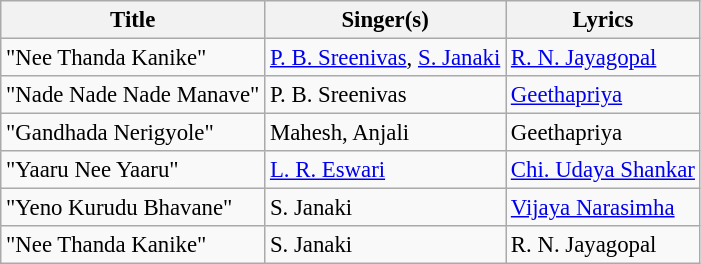<table class="wikitable" style="font-size:95%;">
<tr>
<th>Title</th>
<th>Singer(s)</th>
<th>Lyrics</th>
</tr>
<tr>
<td>"Nee Thanda Kanike"</td>
<td><a href='#'>P. B. Sreenivas</a>, <a href='#'>S. Janaki</a></td>
<td><a href='#'>R. N. Jayagopal</a></td>
</tr>
<tr>
<td>"Nade Nade Nade Manave"</td>
<td>P. B. Sreenivas</td>
<td><a href='#'>Geethapriya</a></td>
</tr>
<tr>
<td>"Gandhada Nerigyole"</td>
<td>Mahesh, Anjali</td>
<td>Geethapriya</td>
</tr>
<tr>
<td>"Yaaru Nee Yaaru"</td>
<td><a href='#'>L. R. Eswari</a></td>
<td><a href='#'>Chi. Udaya Shankar</a></td>
</tr>
<tr>
<td>"Yeno Kurudu Bhavane"</td>
<td>S. Janaki</td>
<td><a href='#'>Vijaya Narasimha</a></td>
</tr>
<tr>
<td>"Nee Thanda Kanike"</td>
<td>S. Janaki</td>
<td>R. N. Jayagopal</td>
</tr>
</table>
